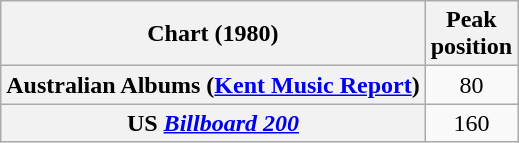<table class="wikitable sortable plainrowheaders">
<tr>
<th scope="col">Chart (1980)</th>
<th scope="col">Peak<br>position</th>
</tr>
<tr>
<th scope="row">Australian Albums (<a href='#'>Kent Music Report</a>)</th>
<td style="text-align:center;">80</td>
</tr>
<tr>
<th scope="row">US <em><a href='#'>Billboard 200</a></em></th>
<td style="text-align:center;">160</td>
</tr>
</table>
